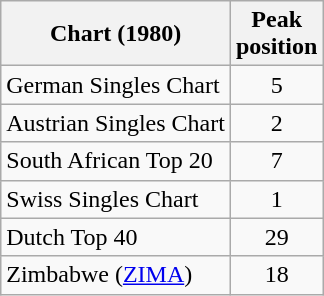<table class="wikitable sortable">
<tr>
<th>Chart (1980)</th>
<th>Peak<br>position</th>
</tr>
<tr>
<td align="left">German Singles Chart</td>
<td align="center">5</td>
</tr>
<tr>
<td align="left">Austrian Singles Chart</td>
<td align="center">2</td>
</tr>
<tr>
<td align="left">South African Top 20</td>
<td align="center">7</td>
</tr>
<tr>
<td align="left">Swiss Singles Chart</td>
<td align="center">1</td>
</tr>
<tr>
<td align="left">Dutch Top 40</td>
<td align="center">29</td>
</tr>
<tr>
<td align="left">Zimbabwe (<a href='#'>ZIMA</a>)</td>
<td style="text-align:center;">18</td>
</tr>
</table>
